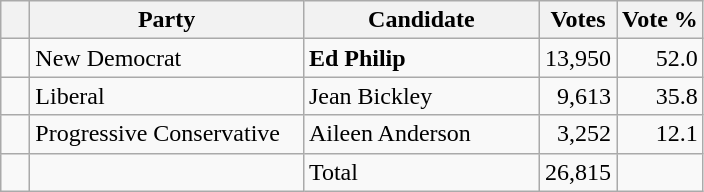<table class="wikitable">
<tr>
<th></th>
<th scope="col" width="175">Party</th>
<th scope="col" width="150">Candidate</th>
<th>Votes</th>
<th>Vote %</th>
</tr>
<tr>
<td>   </td>
<td>New Democrat</td>
<td><strong>Ed Philip</strong></td>
<td align=right>13,950</td>
<td align=right>52.0</td>
</tr>
<tr |>
<td>   </td>
<td>Liberal</td>
<td>Jean Bickley</td>
<td align=right>9,613</td>
<td align=right>35.8</td>
</tr>
<tr>
<td>   </td>
<td>Progressive Conservative</td>
<td>Aileen Anderson</td>
<td align=right>3,252</td>
<td align=right>12.1</td>
</tr>
<tr>
<td></td>
<td></td>
<td>Total</td>
<td align=right>26,815</td>
<td></td>
</tr>
</table>
